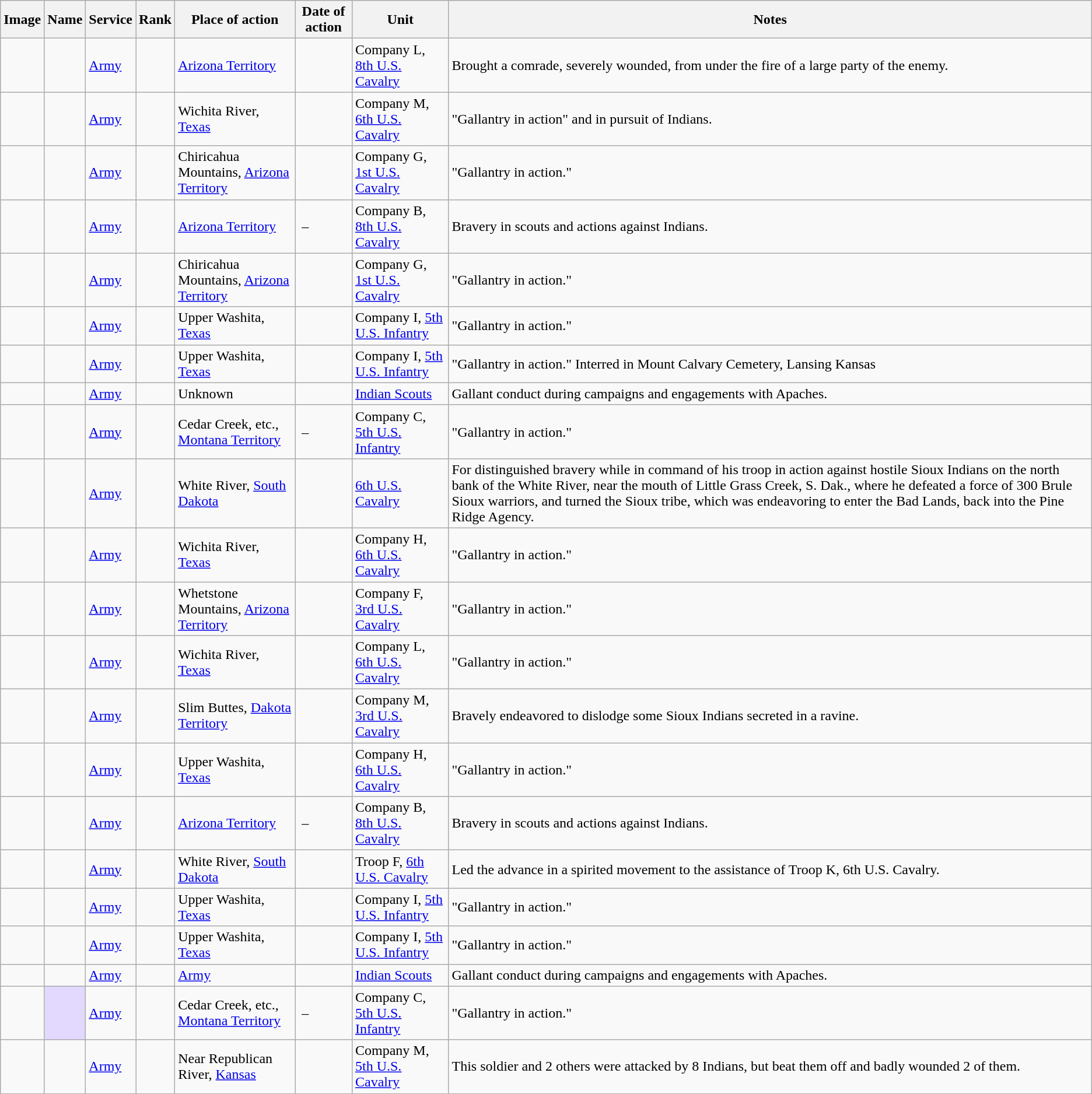<table class="wikitable sortable">
<tr>
<th class="unsortable">Image</th>
<th>Name</th>
<th>Service</th>
<th>Rank</th>
<th>Place of action</th>
<th>Date of action</th>
<th>Unit</th>
<th class="unsortable">Notes</th>
</tr>
<tr>
<td></td>
<td></td>
<td><a href='#'>Army</a></td>
<td></td>
<td><a href='#'>Arizona Territory</a></td>
<td></td>
<td>Company L, <a href='#'>8th U.S. Cavalry</a></td>
<td>Brought a comrade, severely wounded, from under the fire of a large party of the enemy.</td>
</tr>
<tr>
<td></td>
<td></td>
<td><a href='#'>Army</a></td>
<td></td>
<td>Wichita River, <a href='#'>Texas</a></td>
<td></td>
<td>Company M, <a href='#'>6th U.S. Cavalry</a></td>
<td>"Gallantry in action" and in pursuit of Indians.</td>
</tr>
<tr>
<td></td>
<td></td>
<td><a href='#'>Army</a></td>
<td></td>
<td>Chiricahua Mountains, <a href='#'>Arizona Territory</a></td>
<td></td>
<td>Company G, <a href='#'>1st U.S. Cavalry</a></td>
<td>"Gallantry in action."</td>
</tr>
<tr>
<td></td>
<td></td>
<td><a href='#'>Army</a></td>
<td></td>
<td><a href='#'>Arizona Territory</a></td>
<td> – </td>
<td>Company B, <a href='#'>8th U.S. Cavalry</a></td>
<td>Bravery in scouts and actions against Indians.</td>
</tr>
<tr>
<td></td>
<td></td>
<td><a href='#'>Army</a></td>
<td></td>
<td>Chiricahua Mountains, <a href='#'>Arizona Territory</a></td>
<td></td>
<td>Company G, <a href='#'>1st U.S. Cavalry</a></td>
<td>"Gallantry in action."</td>
</tr>
<tr>
<td></td>
<td></td>
<td><a href='#'>Army</a></td>
<td></td>
<td>Upper Washita, <a href='#'>Texas</a></td>
<td></td>
<td>Company I, <a href='#'>5th U.S. Infantry</a></td>
<td>"Gallantry in action."</td>
</tr>
<tr>
<td></td>
<td></td>
<td><a href='#'>Army</a></td>
<td></td>
<td>Upper Washita, <a href='#'>Texas</a></td>
<td></td>
<td>Company I, <a href='#'>5th U.S. Infantry</a></td>
<td>"Gallantry in action."  Interred in Mount Calvary Cemetery, Lansing Kansas</td>
</tr>
<tr>
<td></td>
<td></td>
<td><a href='#'>Army</a></td>
<td></td>
<td>Unknown</td>
<td></td>
<td><a href='#'>Indian Scouts</a></td>
<td>Gallant conduct during campaigns and engagements with Apaches.</td>
</tr>
<tr>
<td></td>
<td></td>
<td><a href='#'>Army</a></td>
<td></td>
<td>Cedar Creek, etc., <a href='#'>Montana Territory</a></td>
<td> – </td>
<td>Company C, <a href='#'>5th U.S. Infantry</a></td>
<td>"Gallantry in action."</td>
</tr>
<tr>
<td></td>
<td></td>
<td><a href='#'>Army</a></td>
<td></td>
<td>White River, <a href='#'>South Dakota</a></td>
<td></td>
<td><a href='#'>6th U.S. Cavalry</a></td>
<td>For distinguished bravery while in command of his troop in action against hostile Sioux Indians on the north bank of the White River, near the mouth of Little Grass Creek, S. Dak., where he defeated a force of 300 Brule Sioux warriors, and turned the Sioux tribe, which was endeavoring to enter the Bad Lands, back into the Pine Ridge Agency.</td>
</tr>
<tr>
<td></td>
<td></td>
<td><a href='#'>Army</a></td>
<td></td>
<td>Wichita River, <a href='#'>Texas</a></td>
<td></td>
<td>Company H, <a href='#'>6th U.S. Cavalry</a></td>
<td>"Gallantry in action."</td>
</tr>
<tr>
<td></td>
<td></td>
<td><a href='#'>Army</a></td>
<td></td>
<td>Whetstone Mountains, <a href='#'>Arizona Territory</a></td>
<td></td>
<td>Company F, <a href='#'>3rd U.S. Cavalry</a></td>
<td>"Gallantry in action."</td>
</tr>
<tr>
<td></td>
<td></td>
<td><a href='#'>Army</a></td>
<td></td>
<td>Wichita River, <a href='#'>Texas</a></td>
<td></td>
<td>Company L, <a href='#'>6th U.S. Cavalry</a></td>
<td>"Gallantry in action."</td>
</tr>
<tr>
<td></td>
<td></td>
<td><a href='#'>Army</a></td>
<td></td>
<td>Slim Buttes, <a href='#'>Dakota Territory</a></td>
<td></td>
<td>Company M, <a href='#'>3rd U.S. Cavalry</a></td>
<td>Bravely endeavored to dislodge some Sioux Indians secreted in a ravine.</td>
</tr>
<tr>
<td></td>
<td></td>
<td><a href='#'>Army</a></td>
<td></td>
<td>Upper Washita, <a href='#'>Texas</a></td>
<td></td>
<td>Company H, <a href='#'>6th U.S. Cavalry</a></td>
<td>"Gallantry in action."</td>
</tr>
<tr>
<td></td>
<td></td>
<td><a href='#'>Army</a></td>
<td></td>
<td><a href='#'>Arizona Territory</a></td>
<td> – </td>
<td>Company B, <a href='#'>8th U.S. Cavalry</a></td>
<td>Bravery in scouts and actions against Indians.</td>
</tr>
<tr>
<td></td>
<td></td>
<td><a href='#'>Army</a></td>
<td></td>
<td>White River, <a href='#'>South Dakota</a></td>
<td></td>
<td>Troop F, <a href='#'>6th U.S. Cavalry</a></td>
<td>Led the advance in a spirited movement to the assistance of Troop K, 6th U.S. Cavalry.</td>
</tr>
<tr>
<td></td>
<td></td>
<td><a href='#'>Army</a></td>
<td></td>
<td>Upper Washita, <a href='#'>Texas</a></td>
<td></td>
<td>Company I, <a href='#'>5th U.S. Infantry</a></td>
<td>"Gallantry in action."</td>
</tr>
<tr>
<td></td>
<td></td>
<td><a href='#'>Army</a></td>
<td></td>
<td>Upper Washita, <a href='#'>Texas</a></td>
<td></td>
<td>Company I, <a href='#'>5th U.S. Infantry</a></td>
<td>"Gallantry in action."</td>
</tr>
<tr>
<td></td>
<td></td>
<td><a href='#'>Army</a></td>
<td></td>
<td><a href='#'>Army</a></td>
<td></td>
<td><a href='#'>Indian Scouts</a></td>
<td>Gallant conduct during campaigns and engagements with Apaches.</td>
</tr>
<tr>
<td></td>
<td style="background:#e3d9ff;"></td>
<td><a href='#'>Army</a></td>
<td></td>
<td>Cedar Creek, etc., <a href='#'>Montana Territory</a></td>
<td> – </td>
<td>Company C, <a href='#'>5th U.S. Infantry</a></td>
<td>"Gallantry in action."</td>
</tr>
<tr>
<td></td>
<td></td>
<td><a href='#'>Army</a></td>
<td></td>
<td>Near Republican River, <a href='#'>Kansas</a></td>
<td></td>
<td>Company M, <a href='#'>5th U.S. Cavalry</a></td>
<td>This soldier and 2 others were attacked by 8 Indians, but beat them off and badly wounded 2 of them.</td>
</tr>
</table>
